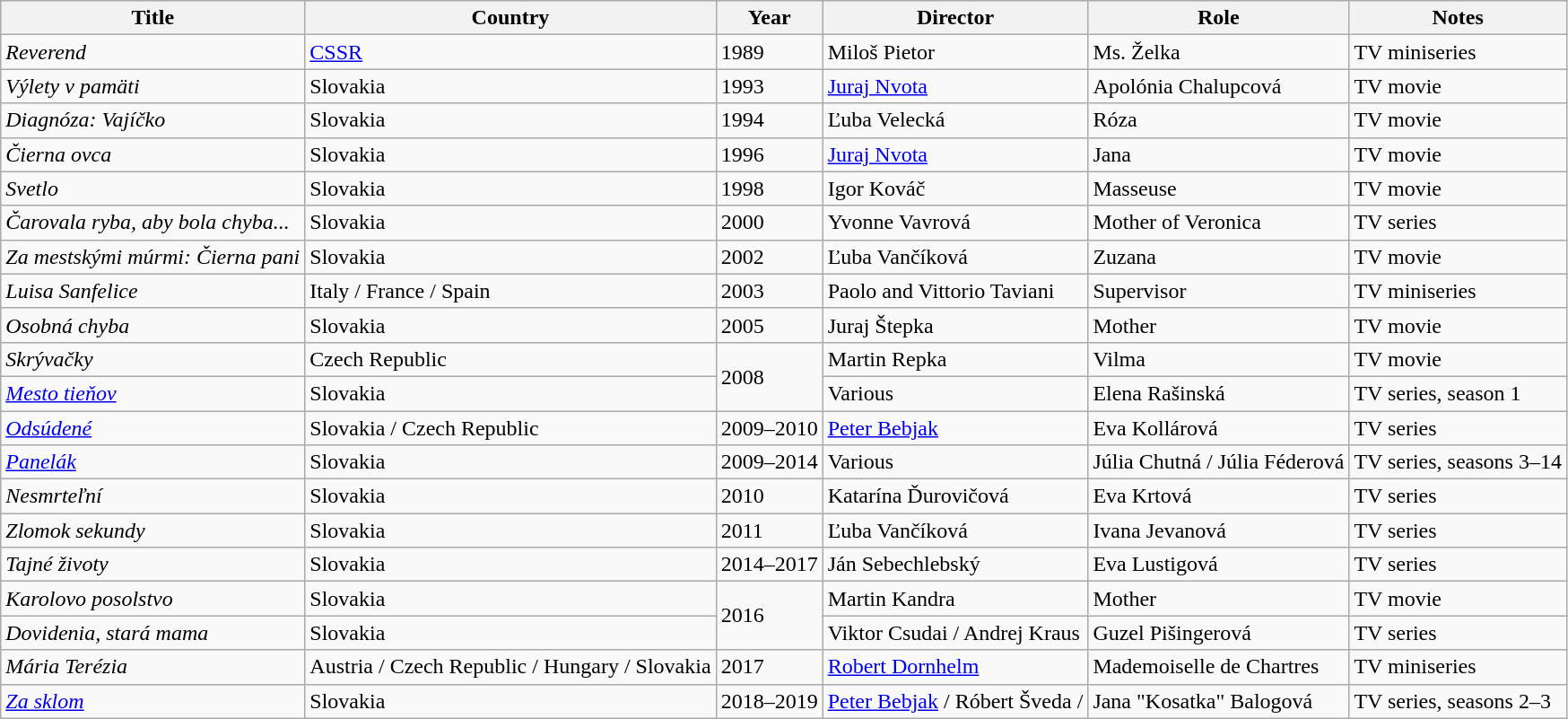<table class="wikitable sortable">
<tr>
<th>Title</th>
<th>Country</th>
<th>Year</th>
<th>Director</th>
<th>Role</th>
<th>Notes</th>
</tr>
<tr>
<td><em>Reverend</em></td>
<td><a href='#'>CSSR</a></td>
<td>1989</td>
<td>Miloš Pietor</td>
<td>Ms. Želka</td>
<td>TV miniseries</td>
</tr>
<tr>
<td><em>Výlety v pamäti</em></td>
<td>Slovakia</td>
<td>1993</td>
<td><a href='#'>Juraj Nvota</a></td>
<td>Apolónia Chalupcová</td>
<td>TV movie</td>
</tr>
<tr>
<td><em>Diagnóza: Vajíčko</em></td>
<td>Slovakia</td>
<td>1994</td>
<td>Ľuba Velecká</td>
<td>Róza</td>
<td>TV movie</td>
</tr>
<tr>
<td><em>Čierna ovca</em></td>
<td>Slovakia</td>
<td>1996</td>
<td><a href='#'>Juraj Nvota</a></td>
<td>Jana</td>
<td>TV movie</td>
</tr>
<tr>
<td><em>Svetlo</em></td>
<td>Slovakia</td>
<td>1998</td>
<td>Igor Kováč</td>
<td>Masseuse</td>
<td>TV movie</td>
</tr>
<tr>
<td><em>Čarovala ryba, aby bola chyba...</em></td>
<td>Slovakia</td>
<td>2000</td>
<td>Yvonne Vavrová</td>
<td>Mother of Veronica</td>
<td>TV series</td>
</tr>
<tr>
<td><em>Za mestskými múrmi: Čierna pani</em></td>
<td>Slovakia</td>
<td>2002</td>
<td>Ľuba Vančíková</td>
<td>Zuzana</td>
<td>TV movie</td>
</tr>
<tr>
<td><em>Luisa Sanfelice</em></td>
<td>Italy / France / Spain</td>
<td>2003</td>
<td>Paolo and Vittorio Taviani</td>
<td>Supervisor</td>
<td>TV miniseries</td>
</tr>
<tr>
<td><em>Osobná chyba</em></td>
<td>Slovakia</td>
<td>2005</td>
<td>Juraj Štepka</td>
<td>Mother</td>
<td>TV movie</td>
</tr>
<tr>
<td><em>Skrývačky</em></td>
<td>Czech Republic</td>
<td rowspan="2">2008</td>
<td>Martin Repka</td>
<td>Vilma</td>
<td>TV movie</td>
</tr>
<tr>
<td><em><a href='#'>Mesto tieňov</a></em></td>
<td>Slovakia</td>
<td>Various</td>
<td>Elena Rašinská</td>
<td>TV series, season 1</td>
</tr>
<tr>
<td><em><a href='#'>Odsúdené</a></em></td>
<td>Slovakia / Czech Republic</td>
<td>2009–2010</td>
<td><a href='#'>Peter Bebjak</a></td>
<td>Eva Kollárová</td>
<td>TV series</td>
</tr>
<tr>
<td><em><a href='#'>Panelák</a></em></td>
<td>Slovakia</td>
<td>2009–2014</td>
<td>Various</td>
<td>Júlia Chutná / Júlia Féderová</td>
<td>TV series, seasons 3–14</td>
</tr>
<tr>
<td><em>Nesmrteľní</em></td>
<td>Slovakia</td>
<td>2010</td>
<td>Katarína Ďurovičová</td>
<td>Eva Krtová</td>
<td>TV series</td>
</tr>
<tr>
<td><em>Zlomok sekundy</em></td>
<td>Slovakia</td>
<td>2011</td>
<td>Ľuba Vančíková</td>
<td>Ivana Jevanová</td>
<td>TV series</td>
</tr>
<tr>
<td><em>Tajné životy</em></td>
<td>Slovakia</td>
<td>2014–2017</td>
<td>Ján Sebechlebský</td>
<td>Eva Lustigová</td>
<td>TV series</td>
</tr>
<tr>
<td><em>Karolovo posolstvo</em></td>
<td>Slovakia</td>
<td rowspan="2">2016</td>
<td>Martin Kandra</td>
<td>Mother</td>
<td>TV movie</td>
</tr>
<tr>
<td><em>Dovidenia, stará mama</em></td>
<td>Slovakia</td>
<td>Viktor Csudai / Andrej Kraus</td>
<td>Guzel Pišingerová</td>
<td>TV series</td>
</tr>
<tr>
<td><em>Mária Terézia</em></td>
<td>Austria / Czech Republic / Hungary / Slovakia</td>
<td>2017</td>
<td><a href='#'>Robert Dornhelm</a></td>
<td>Mademoiselle de Chartres</td>
<td>TV miniseries</td>
</tr>
<tr>
<td><em><a href='#'>Za sklom</a></em></td>
<td>Slovakia</td>
<td>2018–2019</td>
<td><a href='#'>Peter Bebjak</a> / Róbert Šveda / </td>
<td>Jana "Kosatka" Balogová</td>
<td>TV series, seasons 2–3</td>
</tr>
</table>
